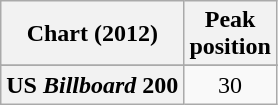<table class="wikitable sortable plainrowheaders" style="text-align:center">
<tr>
<th scope="col">Chart (2012)</th>
<th scope="col">Peak<br>position</th>
</tr>
<tr>
</tr>
<tr>
</tr>
<tr>
<th scope="row">US <em>Billboard</em> 200</th>
<td>30</td>
</tr>
</table>
